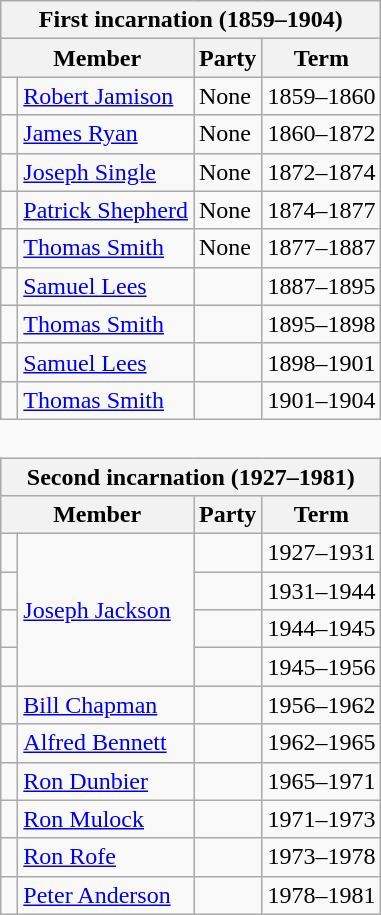<table class="wikitable" style='border-style: none none none none;'>
<tr>
<th colspan="4">First incarnation (1859–1904)</th>
</tr>
<tr>
<th colspan="2">Member</th>
<th>Party</th>
<th>Term</th>
</tr>
<tr style="background: #f9f9f9">
<td> </td>
<td><a href='#'>Robert Jamison</a></td>
<td>None</td>
<td>1859–1860</td>
</tr>
<tr style="background: #f9f9f9">
<td> </td>
<td><a href='#'>James Ryan</a></td>
<td>None</td>
<td>1860–1872</td>
</tr>
<tr style="background: #f9f9f9">
<td> </td>
<td><a href='#'>Joseph Single</a></td>
<td>None</td>
<td>1872–1874</td>
</tr>
<tr style="background: #f9f9f9">
<td> </td>
<td><a href='#'>Patrick Shepherd</a></td>
<td>None</td>
<td>1874–1877</td>
</tr>
<tr style="background: #f9f9f9">
<td> </td>
<td><a href='#'>Thomas Smith</a></td>
<td>None</td>
<td>1877–1887</td>
</tr>
<tr style="background: #f9f9f9">
<td> </td>
<td><a href='#'>Samuel Lees</a></td>
<td></td>
<td>1887–1895</td>
</tr>
<tr style="background: #f9f9f9">
<td> </td>
<td><a href='#'>Thomas Smith</a></td>
<td></td>
<td>1895–1898</td>
</tr>
<tr style="background: #f9f9f9">
<td> </td>
<td><a href='#'>Samuel Lees</a></td>
<td></td>
<td>1898–1901</td>
</tr>
<tr style="background: #f9f9f9">
<td> </td>
<td><a href='#'>Thomas Smith</a></td>
<td></td>
<td>1901–1904</td>
</tr>
<tr>
<td colspan="4" style='border-style: none none none none;'> </td>
</tr>
<tr>
<th colspan="4">Second incarnation (1927–1981)</th>
</tr>
<tr>
<th colspan="2">Member</th>
<th>Party</th>
<th>Term</th>
</tr>
<tr style="background: #f9f9f9">
<td> </td>
<td rowspan="4"><a href='#'>Joseph Jackson</a></td>
<td></td>
<td>1927–1931</td>
</tr>
<tr style="background: #f9f9f9">
<td> </td>
<td></td>
<td>1931–1944</td>
</tr>
<tr style="background: #f9f9f9">
<td> </td>
<td></td>
<td>1944–1945</td>
</tr>
<tr style="background: #f9f9f9">
<td> </td>
<td></td>
<td>1945–1956</td>
</tr>
<tr style="background: #f9f9f9">
<td> </td>
<td><a href='#'>Bill Chapman</a></td>
<td></td>
<td>1956–1962</td>
</tr>
<tr style="background: #f9f9f9">
<td> </td>
<td><a href='#'>Alfred Bennett</a></td>
<td></td>
<td>1962–1965</td>
</tr>
<tr style="background: #f9f9f9">
<td> </td>
<td><a href='#'>Ron Dunbier</a></td>
<td></td>
<td>1965–1971</td>
</tr>
<tr style="background: #f9f9f9">
<td> </td>
<td><a href='#'>Ron Mulock</a></td>
<td></td>
<td>1971–1973</td>
</tr>
<tr style="background: #f9f9f9">
<td> </td>
<td><a href='#'>Ron Rofe</a></td>
<td></td>
<td>1973–1978</td>
</tr>
<tr style="background: #f9f9f9">
<td> </td>
<td><a href='#'>Peter Anderson</a></td>
<td></td>
<td>1978–1981</td>
</tr>
</table>
